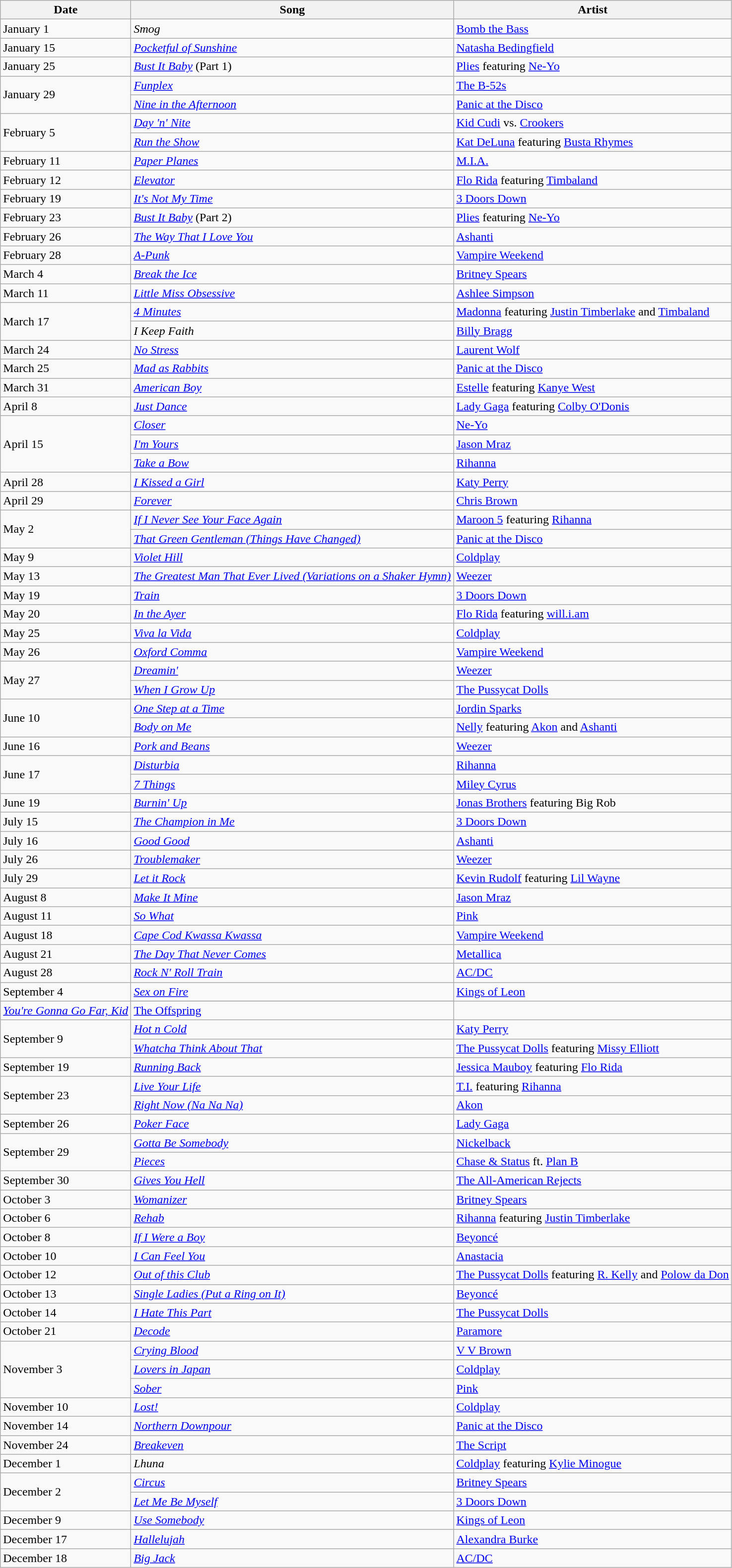<table class="wikitable" style="text-align: left;">
<tr>
<th>Date</th>
<th>Song</th>
<th>Artist</th>
</tr>
<tr>
<td>January 1</td>
<td><em>Smog</em></td>
<td><a href='#'>Bomb the Bass</a></td>
</tr>
<tr>
<td>January 15</td>
<td><em><a href='#'>Pocketful of Sunshine</a></em></td>
<td><a href='#'>Natasha Bedingfield</a></td>
</tr>
<tr>
<td>January 25</td>
<td><em><a href='#'>Bust It Baby</a></em> (Part 1)</td>
<td><a href='#'>Plies</a> featuring <a href='#'>Ne-Yo</a></td>
</tr>
<tr>
<td rowspan="2">January 29</td>
<td><em><a href='#'>Funplex</a></em></td>
<td><a href='#'>The B-52s</a></td>
</tr>
<tr>
<td><em><a href='#'>Nine in the Afternoon</a></em></td>
<td><a href='#'>Panic at the Disco</a></td>
</tr>
<tr>
<td rowspan="2">February 5</td>
<td><em><a href='#'>Day 'n' Nite</a></em></td>
<td><a href='#'>Kid Cudi</a> vs. <a href='#'>Crookers</a></td>
</tr>
<tr>
<td><em><a href='#'>Run the Show</a></em></td>
<td><a href='#'>Kat DeLuna</a> featuring <a href='#'>Busta Rhymes</a></td>
</tr>
<tr>
<td>February 11</td>
<td><em><a href='#'>Paper Planes</a></em></td>
<td><a href='#'>M.I.A.</a></td>
</tr>
<tr>
<td>February 12</td>
<td><em><a href='#'>Elevator</a></em></td>
<td><a href='#'>Flo Rida</a> featuring <a href='#'>Timbaland</a></td>
</tr>
<tr>
<td>February 19</td>
<td><em><a href='#'>It's Not My Time</a></em></td>
<td><a href='#'>3 Doors Down</a></td>
</tr>
<tr>
<td>February 23</td>
<td><em><a href='#'>Bust It Baby</a></em> (Part 2)</td>
<td><a href='#'>Plies</a> featuring <a href='#'>Ne-Yo</a></td>
</tr>
<tr>
<td>February 26</td>
<td><em><a href='#'>The Way That I Love You</a></em></td>
<td><a href='#'>Ashanti</a></td>
</tr>
<tr>
<td>February 28</td>
<td><em><a href='#'>A-Punk</a></em></td>
<td><a href='#'>Vampire Weekend</a></td>
</tr>
<tr>
<td>March 4</td>
<td><em><a href='#'>Break the Ice</a></em></td>
<td><a href='#'>Britney Spears</a></td>
</tr>
<tr>
<td>March 11</td>
<td><em><a href='#'>Little Miss Obsessive</a></em></td>
<td><a href='#'>Ashlee Simpson</a></td>
</tr>
<tr>
<td rowspan="2">March 17</td>
<td><em><a href='#'>4 Minutes</a></em></td>
<td><a href='#'>Madonna</a> featuring <a href='#'>Justin Timberlake</a> and <a href='#'>Timbaland</a></td>
</tr>
<tr>
<td><em>I Keep Faith</em></td>
<td><a href='#'>Billy Bragg</a></td>
</tr>
<tr>
<td>March 24</td>
<td><em><a href='#'>No Stress</a></em></td>
<td><a href='#'>Laurent Wolf</a></td>
</tr>
<tr>
<td>March 25</td>
<td><em><a href='#'>Mad as Rabbits</a></em></td>
<td><a href='#'>Panic at the Disco</a></td>
</tr>
<tr>
<td>March 31</td>
<td><em><a href='#'>American Boy</a></em></td>
<td><a href='#'>Estelle</a> featuring <a href='#'>Kanye West</a></td>
</tr>
<tr>
<td>April 8</td>
<td><em><a href='#'>Just Dance</a></em></td>
<td><a href='#'>Lady Gaga</a> featuring <a href='#'>Colby O'Donis</a></td>
</tr>
<tr>
<td rowspan="3">April 15</td>
<td><em><a href='#'>Closer</a></em></td>
<td><a href='#'>Ne-Yo</a></td>
</tr>
<tr>
<td><em><a href='#'>I'm Yours</a></em></td>
<td><a href='#'>Jason Mraz</a></td>
</tr>
<tr>
<td><em><a href='#'>Take a Bow</a></em></td>
<td><a href='#'>Rihanna</a></td>
</tr>
<tr>
<td>April 28</td>
<td><em><a href='#'>I Kissed a Girl</a></em></td>
<td><a href='#'>Katy Perry</a></td>
</tr>
<tr>
<td>April 29</td>
<td><em><a href='#'>Forever</a></em></td>
<td><a href='#'>Chris Brown</a></td>
</tr>
<tr>
<td rowspan="2">May 2</td>
<td><em><a href='#'>If I Never See Your Face Again</a></em></td>
<td><a href='#'>Maroon 5</a> featuring <a href='#'>Rihanna</a></td>
</tr>
<tr>
<td><em><a href='#'>That Green Gentleman (Things Have Changed)</a></em></td>
<td><a href='#'>Panic at the Disco</a></td>
</tr>
<tr>
<td>May 9</td>
<td><em><a href='#'>Violet Hill</a></em></td>
<td><a href='#'>Coldplay</a></td>
</tr>
<tr>
<td>May 13</td>
<td><em><a href='#'>The Greatest Man That Ever Lived (Variations on a Shaker Hymn)</a></em></td>
<td><a href='#'>Weezer</a></td>
</tr>
<tr>
<td>May 19</td>
<td><em><a href='#'>Train</a></em></td>
<td><a href='#'>3 Doors Down</a></td>
</tr>
<tr>
<td>May 20</td>
<td><em><a href='#'>In the Ayer</a></em></td>
<td><a href='#'>Flo Rida</a> featuring <a href='#'>will.i.am</a></td>
</tr>
<tr>
<td>May 25</td>
<td><em><a href='#'>Viva la Vida</a></em></td>
<td><a href='#'>Coldplay</a></td>
</tr>
<tr>
<td>May 26</td>
<td><em><a href='#'>Oxford Comma</a></em></td>
<td><a href='#'>Vampire Weekend</a></td>
</tr>
<tr>
<td rowspan="2">May 27</td>
<td><em><a href='#'>Dreamin'</a></em></td>
<td><a href='#'>Weezer</a></td>
</tr>
<tr>
<td><em><a href='#'>When I Grow Up</a></em></td>
<td><a href='#'>The Pussycat Dolls</a></td>
</tr>
<tr>
<td rowspan="2">June 10</td>
<td><em><a href='#'>One Step at a Time</a></em></td>
<td><a href='#'>Jordin Sparks</a></td>
</tr>
<tr>
<td><em><a href='#'>Body on Me</a></em></td>
<td><a href='#'>Nelly</a> featuring <a href='#'>Akon</a> and <a href='#'>Ashanti</a></td>
</tr>
<tr>
<td>June 16</td>
<td><em><a href='#'>Pork and Beans</a></em></td>
<td><a href='#'>Weezer</a></td>
</tr>
<tr>
<td rowspan="2">June 17</td>
<td><em><a href='#'>Disturbia</a></em></td>
<td><a href='#'>Rihanna</a></td>
</tr>
<tr>
<td><em><a href='#'>7 Things</a></em></td>
<td><a href='#'>Miley Cyrus</a></td>
</tr>
<tr>
<td>June 19</td>
<td><em><a href='#'>Burnin' Up</a></em></td>
<td><a href='#'>Jonas Brothers</a> featuring Big Rob</td>
</tr>
<tr>
<td>July 15</td>
<td><em><a href='#'>The Champion in Me</a></em></td>
<td><a href='#'>3 Doors Down</a></td>
</tr>
<tr>
<td>July 16</td>
<td><em><a href='#'>Good Good</a></em></td>
<td><a href='#'>Ashanti</a></td>
</tr>
<tr>
<td>July 26</td>
<td><em><a href='#'>Troublemaker</a></em></td>
<td><a href='#'>Weezer</a></td>
</tr>
<tr>
<td>July 29</td>
<td><em><a href='#'>Let it Rock</a></em></td>
<td><a href='#'>Kevin Rudolf</a> featuring <a href='#'>Lil Wayne</a></td>
</tr>
<tr>
<td>August 8</td>
<td><em><a href='#'>Make It Mine</a></em></td>
<td><a href='#'>Jason Mraz</a></td>
</tr>
<tr>
<td>August 11</td>
<td><em><a href='#'>So What</a></em></td>
<td><a href='#'>Pink</a></td>
</tr>
<tr>
<td>August 18</td>
<td><em><a href='#'>Cape Cod Kwassa Kwassa</a></em></td>
<td><a href='#'>Vampire Weekend</a></td>
</tr>
<tr>
<td>August 21</td>
<td><em><a href='#'>The Day That Never Comes</a></em></td>
<td><a href='#'>Metallica</a></td>
</tr>
<tr>
<td>August 28</td>
<td><em><a href='#'>Rock N' Roll Train</a></em></td>
<td><a href='#'>AC/DC</a></td>
</tr>
<tr>
<td rowspan="2">September 4</td>
<td><em><a href='#'>Sex on Fire</a></em></td>
<td><a href='#'>Kings of Leon</a></td>
</tr>
<tr>
</tr>
<tr>
<td><em><a href='#'>You're Gonna Go Far, Kid</a></em></td>
<td><a href='#'>The Offspring</a></td>
</tr>
<tr>
<td rowspan="2">September 9</td>
<td><em><a href='#'>Hot n Cold</a></em></td>
<td><a href='#'>Katy Perry</a></td>
</tr>
<tr>
<td><em><a href='#'>Whatcha Think About That</a></em></td>
<td><a href='#'>The Pussycat Dolls</a> featuring <a href='#'>Missy Elliott</a></td>
</tr>
<tr>
<td>September 19</td>
<td><em><a href='#'>Running Back</a></em></td>
<td><a href='#'>Jessica Mauboy</a> featuring <a href='#'>Flo Rida</a></td>
</tr>
<tr>
<td rowspan="2">September 23</td>
<td><em><a href='#'>Live Your Life</a></em></td>
<td><a href='#'>T.I.</a> featuring <a href='#'>Rihanna</a></td>
</tr>
<tr>
<td><em><a href='#'>Right Now (Na Na Na)</a></em></td>
<td><a href='#'>Akon</a></td>
</tr>
<tr>
<td>September 26</td>
<td><em><a href='#'>Poker Face</a></em></td>
<td><a href='#'>Lady Gaga</a></td>
</tr>
<tr>
<td rowspan="2">September 29</td>
<td><em><a href='#'>Gotta Be Somebody</a></em></td>
<td><a href='#'>Nickelback</a></td>
</tr>
<tr>
<td><em><a href='#'>Pieces</a></em></td>
<td><a href='#'>Chase & Status</a> ft. <a href='#'>Plan B</a></td>
</tr>
<tr>
<td>September 30</td>
<td><em><a href='#'>Gives You Hell</a></em></td>
<td><a href='#'>The All-American Rejects</a></td>
</tr>
<tr>
<td>October 3</td>
<td><em><a href='#'>Womanizer</a></em></td>
<td><a href='#'>Britney Spears</a></td>
</tr>
<tr>
<td>October 6</td>
<td><em><a href='#'>Rehab</a></em></td>
<td><a href='#'>Rihanna</a> featuring <a href='#'>Justin Timberlake</a></td>
</tr>
<tr>
<td>October 8</td>
<td><em><a href='#'>If I Were a Boy</a></em></td>
<td><a href='#'>Beyoncé</a></td>
</tr>
<tr>
<td>October 10</td>
<td><em><a href='#'>I Can Feel You</a></em></td>
<td><a href='#'>Anastacia</a></td>
</tr>
<tr>
<td>October 12</td>
<td><em><a href='#'>Out of this Club</a></em></td>
<td><a href='#'>The Pussycat Dolls</a> featuring <a href='#'>R. Kelly</a> and <a href='#'>Polow da Don</a></td>
</tr>
<tr>
<td>October 13</td>
<td><em><a href='#'>Single Ladies (Put a Ring on It)</a></em></td>
<td><a href='#'>Beyoncé</a></td>
</tr>
<tr>
<td>October 14</td>
<td><em><a href='#'>I Hate This Part</a></em></td>
<td><a href='#'>The Pussycat Dolls</a></td>
</tr>
<tr>
<td>October 21</td>
<td><em><a href='#'>Decode</a></em></td>
<td><a href='#'>Paramore</a></td>
</tr>
<tr>
<td rowspan="3">November 3</td>
<td><em><a href='#'>Crying Blood</a></em></td>
<td><a href='#'>V V Brown</a></td>
</tr>
<tr>
<td><em><a href='#'>Lovers in Japan</a></em></td>
<td><a href='#'>Coldplay</a></td>
</tr>
<tr>
<td><em><a href='#'>Sober</a></em></td>
<td><a href='#'>Pink</a></td>
</tr>
<tr>
<td>November 10</td>
<td><em><a href='#'>Lost!</a></em></td>
<td><a href='#'>Coldplay</a></td>
</tr>
<tr>
<td>November 14</td>
<td><em><a href='#'>Northern Downpour</a></em></td>
<td><a href='#'>Panic at the Disco</a></td>
</tr>
<tr>
<td>November 24</td>
<td><em><a href='#'>Breakeven</a></em></td>
<td><a href='#'>The Script</a></td>
</tr>
<tr>
<td>December 1</td>
<td><em>Lhuna</em></td>
<td><a href='#'>Coldplay</a> featuring <a href='#'>Kylie Minogue</a></td>
</tr>
<tr>
<td rowspan="2">December 2</td>
<td><em><a href='#'>Circus</a></em></td>
<td><a href='#'>Britney Spears</a></td>
</tr>
<tr>
<td><em><a href='#'>Let Me Be Myself</a></em></td>
<td><a href='#'>3 Doors Down</a></td>
</tr>
<tr>
<td>December 9</td>
<td><em><a href='#'>Use Somebody</a></em></td>
<td><a href='#'>Kings of Leon</a></td>
</tr>
<tr>
<td>December 17</td>
<td><em><a href='#'>Hallelujah</a></em></td>
<td><a href='#'>Alexandra Burke</a></td>
</tr>
<tr>
<td>December 18</td>
<td><em><a href='#'>Big Jack</a></em></td>
<td><a href='#'>AC/DC</a></td>
</tr>
</table>
